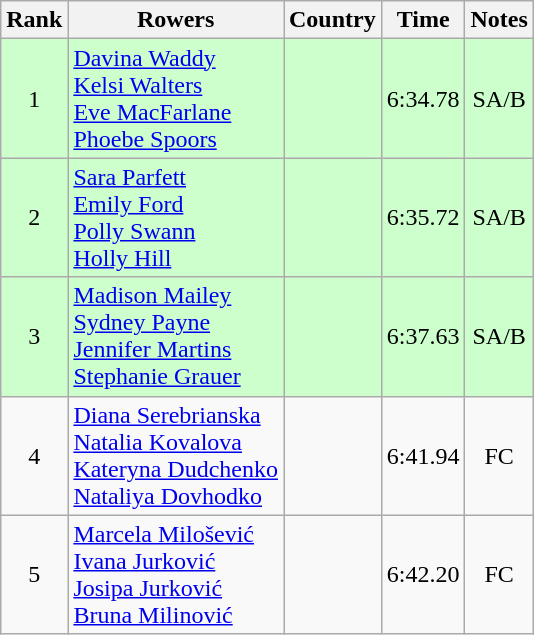<table class="wikitable" style="text-align:center">
<tr>
<th>Rank</th>
<th>Rowers</th>
<th>Country</th>
<th>Time</th>
<th>Notes</th>
</tr>
<tr bgcolor=ccffcc>
<td>1</td>
<td align="left"><a href='#'>Davina Waddy</a><br><a href='#'>Kelsi Walters</a><br><a href='#'>Eve MacFarlane</a><br><a href='#'>Phoebe Spoors</a></td>
<td align="left"></td>
<td>6:34.78</td>
<td>SA/B</td>
</tr>
<tr bgcolor=ccffcc>
<td>2</td>
<td align="left"><a href='#'>Sara Parfett</a><br><a href='#'>Emily Ford</a><br><a href='#'>Polly Swann</a><br><a href='#'>Holly Hill</a></td>
<td align="left"></td>
<td>6:35.72</td>
<td>SA/B</td>
</tr>
<tr bgcolor=ccffcc>
<td>3</td>
<td align="left"><a href='#'>Madison Mailey</a><br><a href='#'>Sydney Payne</a><br><a href='#'>Jennifer Martins</a><br><a href='#'>Stephanie Grauer</a></td>
<td align="left"></td>
<td>6:37.63</td>
<td>SA/B</td>
</tr>
<tr>
<td>4</td>
<td align="left"><a href='#'>Diana Serebrianska</a><br><a href='#'>Natalia Kovalova</a><br><a href='#'>Kateryna Dudchenko</a><br><a href='#'>Nataliya Dovhodko</a></td>
<td align="left"></td>
<td>6:41.94</td>
<td>FC</td>
</tr>
<tr>
<td>5</td>
<td align="left"><a href='#'>Marcela Milošević</a><br><a href='#'>Ivana Jurković</a><br><a href='#'>Josipa Jurković</a><br><a href='#'>Bruna Milinović</a></td>
<td align="left"></td>
<td>6:42.20</td>
<td>FC</td>
</tr>
</table>
